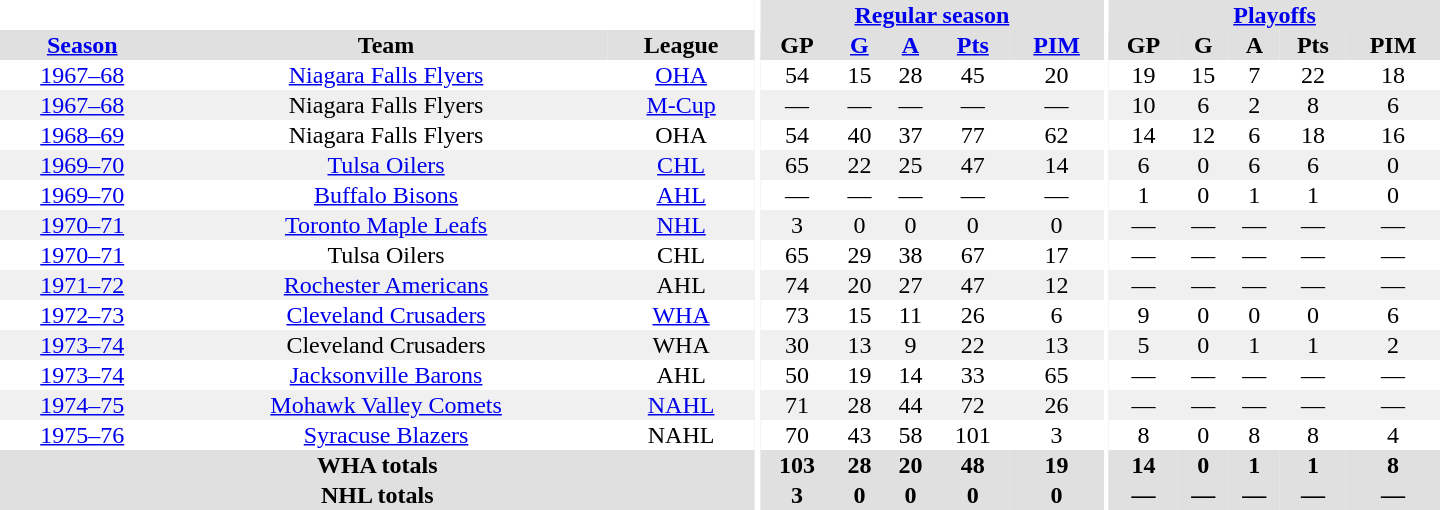<table border="0" cellpadding="1" cellspacing="0" style="text-align:center; width:60em">
<tr bgcolor="#e0e0e0">
<th colspan="3" bgcolor="#ffffff"></th>
<th rowspan="100" bgcolor="#ffffff"></th>
<th colspan="5"><a href='#'>Regular season</a></th>
<th rowspan="100" bgcolor="#ffffff"></th>
<th colspan="5"><a href='#'>Playoffs</a></th>
</tr>
<tr bgcolor="#e0e0e0">
<th><a href='#'>Season</a></th>
<th>Team</th>
<th>League</th>
<th>GP</th>
<th><a href='#'>G</a></th>
<th><a href='#'>A</a></th>
<th><a href='#'>Pts</a></th>
<th><a href='#'>PIM</a></th>
<th>GP</th>
<th>G</th>
<th>A</th>
<th>Pts</th>
<th>PIM</th>
</tr>
<tr>
<td><a href='#'>1967–68</a></td>
<td><a href='#'>Niagara Falls Flyers</a></td>
<td><a href='#'>OHA</a></td>
<td>54</td>
<td>15</td>
<td>28</td>
<td>45</td>
<td>20</td>
<td>19</td>
<td>15</td>
<td>7</td>
<td>22</td>
<td>18</td>
</tr>
<tr bgcolor="#f0f0f0">
<td><a href='#'>1967–68</a></td>
<td>Niagara Falls Flyers</td>
<td><a href='#'>M-Cup</a></td>
<td>—</td>
<td>—</td>
<td>—</td>
<td>—</td>
<td>—</td>
<td>10</td>
<td>6</td>
<td>2</td>
<td>8</td>
<td>6</td>
</tr>
<tr>
<td><a href='#'>1968–69</a></td>
<td>Niagara Falls Flyers</td>
<td>OHA</td>
<td>54</td>
<td>40</td>
<td>37</td>
<td>77</td>
<td>62</td>
<td>14</td>
<td>12</td>
<td>6</td>
<td>18</td>
<td>16</td>
</tr>
<tr bgcolor="#f0f0f0">
<td><a href='#'>1969–70</a></td>
<td><a href='#'>Tulsa Oilers</a></td>
<td><a href='#'>CHL</a></td>
<td>65</td>
<td>22</td>
<td>25</td>
<td>47</td>
<td>14</td>
<td>6</td>
<td>0</td>
<td>6</td>
<td>6</td>
<td>0</td>
</tr>
<tr>
<td><a href='#'>1969–70</a></td>
<td><a href='#'>Buffalo Bisons</a></td>
<td><a href='#'>AHL</a></td>
<td>—</td>
<td>—</td>
<td>—</td>
<td>—</td>
<td>—</td>
<td>1</td>
<td>0</td>
<td>1</td>
<td>1</td>
<td>0</td>
</tr>
<tr bgcolor="#f0f0f0">
<td><a href='#'>1970–71</a></td>
<td><a href='#'>Toronto Maple Leafs</a></td>
<td><a href='#'>NHL</a></td>
<td>3</td>
<td>0</td>
<td>0</td>
<td>0</td>
<td>0</td>
<td>—</td>
<td>—</td>
<td>—</td>
<td>—</td>
<td>—</td>
</tr>
<tr>
<td><a href='#'>1970–71</a></td>
<td>Tulsa Oilers</td>
<td>CHL</td>
<td>65</td>
<td>29</td>
<td>38</td>
<td>67</td>
<td>17</td>
<td>—</td>
<td>—</td>
<td>—</td>
<td>—</td>
<td>—</td>
</tr>
<tr bgcolor="#f0f0f0">
<td><a href='#'>1971–72</a></td>
<td><a href='#'>Rochester Americans</a></td>
<td>AHL</td>
<td>74</td>
<td>20</td>
<td>27</td>
<td>47</td>
<td>12</td>
<td>—</td>
<td>—</td>
<td>—</td>
<td>—</td>
<td>—</td>
</tr>
<tr>
<td><a href='#'>1972–73</a></td>
<td><a href='#'>Cleveland Crusaders</a></td>
<td><a href='#'>WHA</a></td>
<td>73</td>
<td>15</td>
<td>11</td>
<td>26</td>
<td>6</td>
<td>9</td>
<td>0</td>
<td>0</td>
<td>0</td>
<td>6</td>
</tr>
<tr bgcolor="#f0f0f0">
<td><a href='#'>1973–74</a></td>
<td>Cleveland Crusaders</td>
<td>WHA</td>
<td>30</td>
<td>13</td>
<td>9</td>
<td>22</td>
<td>13</td>
<td>5</td>
<td>0</td>
<td>1</td>
<td>1</td>
<td>2</td>
</tr>
<tr>
<td><a href='#'>1973–74</a></td>
<td><a href='#'>Jacksonville Barons</a></td>
<td>AHL</td>
<td>50</td>
<td>19</td>
<td>14</td>
<td>33</td>
<td>65</td>
<td>—</td>
<td>—</td>
<td>—</td>
<td>—</td>
<td>—</td>
</tr>
<tr bgcolor="#f0f0f0">
<td><a href='#'>1974–75</a></td>
<td><a href='#'>Mohawk Valley Comets</a></td>
<td><a href='#'>NAHL</a></td>
<td>71</td>
<td>28</td>
<td>44</td>
<td>72</td>
<td>26</td>
<td>—</td>
<td>—</td>
<td>—</td>
<td>—</td>
<td>—</td>
</tr>
<tr>
<td><a href='#'>1975–76</a></td>
<td><a href='#'>Syracuse Blazers</a></td>
<td>NAHL</td>
<td>70</td>
<td>43</td>
<td>58</td>
<td>101</td>
<td>3</td>
<td>8</td>
<td>0</td>
<td>8</td>
<td>8</td>
<td>4</td>
</tr>
<tr bgcolor="#e0e0e0">
<th colspan="3">WHA totals</th>
<th>103</th>
<th>28</th>
<th>20</th>
<th>48</th>
<th>19</th>
<th>14</th>
<th>0</th>
<th>1</th>
<th>1</th>
<th>8</th>
</tr>
<tr bgcolor="#e0e0e0">
<th colspan="3">NHL totals</th>
<th>3</th>
<th>0</th>
<th>0</th>
<th>0</th>
<th>0</th>
<th>—</th>
<th>—</th>
<th>—</th>
<th>—</th>
<th>—</th>
</tr>
</table>
